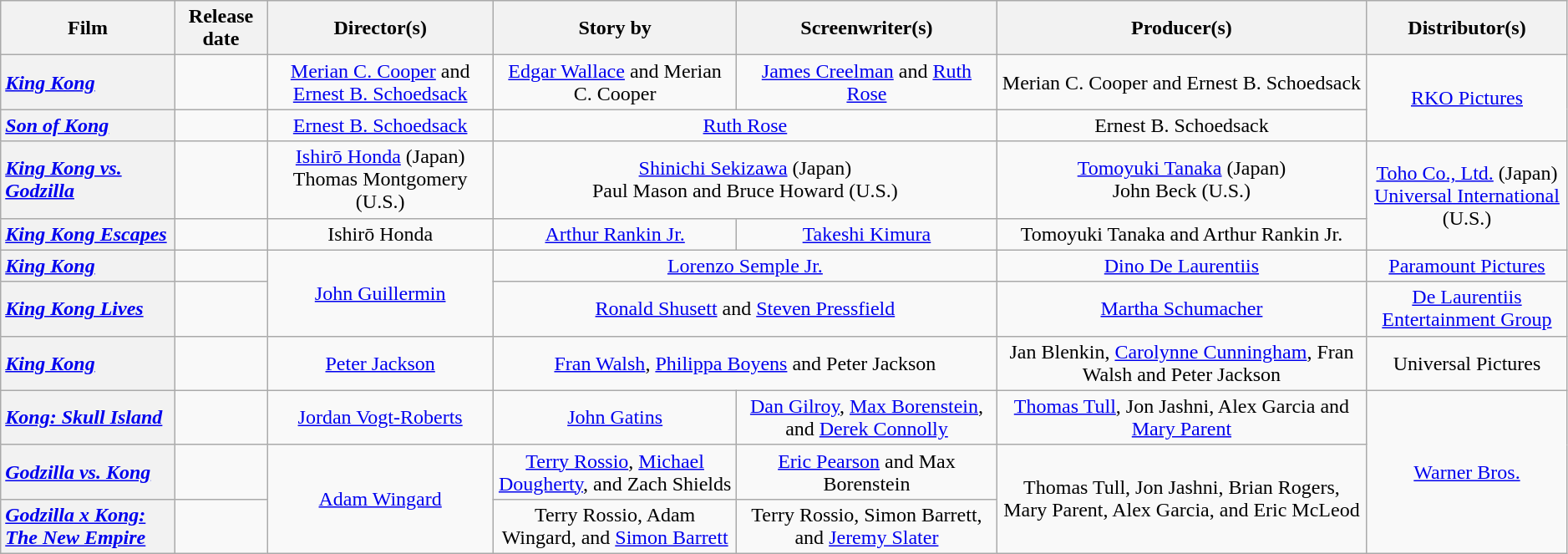<table class="wikitable plainrowheaders" style="text-align:center; width:99%;">
<tr>
<th>Film</th>
<th>Release date</th>
<th>Director(s)</th>
<th>Story by</th>
<th>Screenwriter(s)</th>
<th>Producer(s)</th>
<th>Distributor(s)</th>
</tr>
<tr>
<th scope="row" style="text-align:left"><em><a href='#'>King Kong</a></em></th>
<td style="text-align:left"></td>
<td><a href='#'>Merian C. Cooper</a> and <a href='#'>Ernest B. Schoedsack</a></td>
<td><a href='#'>Edgar Wallace</a> and Merian C. Cooper</td>
<td><a href='#'>James Creelman</a> and <a href='#'>Ruth Rose</a></td>
<td>Merian C. Cooper and Ernest B. Schoedsack</td>
<td rowspan="2"><a href='#'>RKO Pictures</a></td>
</tr>
<tr>
<th scope="row" style="text-align:left"><em><a href='#'>Son of Kong</a></em></th>
<td style="text-align:left"></td>
<td><a href='#'>Ernest B. Schoedsack</a></td>
<td colspan="2"><a href='#'>Ruth Rose</a></td>
<td>Ernest B. Schoedsack</td>
</tr>
<tr>
<th scope="row" style="text-align:left"><em><a href='#'>King Kong vs. Godzilla</a></em></th>
<td style="text-align:left"></td>
<td><a href='#'>Ishirō Honda</a> (Japan)<br>Thomas Montgomery (U.S.)</td>
<td colspan="2"><a href='#'>Shinichi Sekizawa</a> (Japan)<br>Paul Mason and Bruce Howard (U.S.)</td>
<td><a href='#'>Tomoyuki Tanaka</a> (Japan)<br>John Beck (U.S.)</td>
<td rowspan="2"><a href='#'>Toho Co., Ltd.</a> (Japan)<br><a href='#'>Universal International</a> (U.S.)</td>
</tr>
<tr>
<th scope="row" style="text-align:left"><em><a href='#'>King Kong Escapes</a></em></th>
<td style="text-align:left"></td>
<td>Ishirō Honda</td>
<td><a href='#'>Arthur Rankin Jr.</a></td>
<td><a href='#'>Takeshi Kimura</a></td>
<td>Tomoyuki Tanaka and Arthur Rankin Jr.</td>
</tr>
<tr>
<th scope="row" style="text-align:left"><em><a href='#'>King Kong</a></em></th>
<td style="text-align:left"></td>
<td rowspan="2"><a href='#'>John Guillermin</a></td>
<td colspan="2"><a href='#'>Lorenzo Semple Jr.</a></td>
<td><a href='#'>Dino De Laurentiis</a></td>
<td><a href='#'>Paramount Pictures</a></td>
</tr>
<tr>
<th scope="row" style="text-align:left"><em><a href='#'>King Kong Lives</a></em></th>
<td style="text-align:left"></td>
<td colspan="2"><a href='#'>Ronald Shusett</a> and <a href='#'>Steven Pressfield</a></td>
<td><a href='#'>Martha Schumacher</a></td>
<td><a href='#'>De Laurentiis Entertainment Group</a></td>
</tr>
<tr>
<th scope="row" style="text-align:left"><em><a href='#'>King Kong</a></em></th>
<td style="text-align:left"></td>
<td><a href='#'>Peter Jackson</a></td>
<td colspan="2"><a href='#'>Fran Walsh</a>, <a href='#'>Philippa Boyens</a> and Peter Jackson</td>
<td>Jan Blenkin, <a href='#'>Carolynne Cunningham</a>, Fran Walsh and Peter Jackson</td>
<td>Universal Pictures</td>
</tr>
<tr>
<th scope="row" style="text-align:left"><em><a href='#'>Kong: Skull Island</a></em></th>
<td style="text-align:left"></td>
<td><a href='#'>Jordan Vogt-Roberts</a></td>
<td><a href='#'>John Gatins</a></td>
<td><a href='#'>Dan Gilroy</a>, <a href='#'>Max Borenstein</a>, and <a href='#'>Derek Connolly</a></td>
<td><a href='#'>Thomas Tull</a>, Jon Jashni, Alex Garcia and <a href='#'>Mary Parent</a></td>
<td rowspan="3"><a href='#'>Warner Bros.</a></td>
</tr>
<tr>
<th scope="row" style="text-align:left"><em><a href='#'>Godzilla vs. Kong</a></em></th>
<td style="text-align:left"></td>
<td rowspan=2><a href='#'>Adam Wingard</a></td>
<td><a href='#'>Terry Rossio</a>, <a href='#'>Michael Dougherty</a>, and Zach Shields</td>
<td><a href='#'>Eric Pearson</a> and Max Borenstein</td>
<td rowspan=2>Thomas Tull, Jon Jashni, Brian Rogers, Mary Parent, Alex Garcia, and Eric McLeod</td>
</tr>
<tr>
<th scope="row" style="text-align:left"><em><a href='#'>Godzilla x Kong: The New Empire</a></em></th>
<td style="text-align:left"></td>
<td>Terry Rossio, Adam Wingard, and <a href='#'>Simon Barrett</a></td>
<td>Terry Rossio, Simon Barrett, and <a href='#'>Jeremy Slater</a></td>
</tr>
</table>
